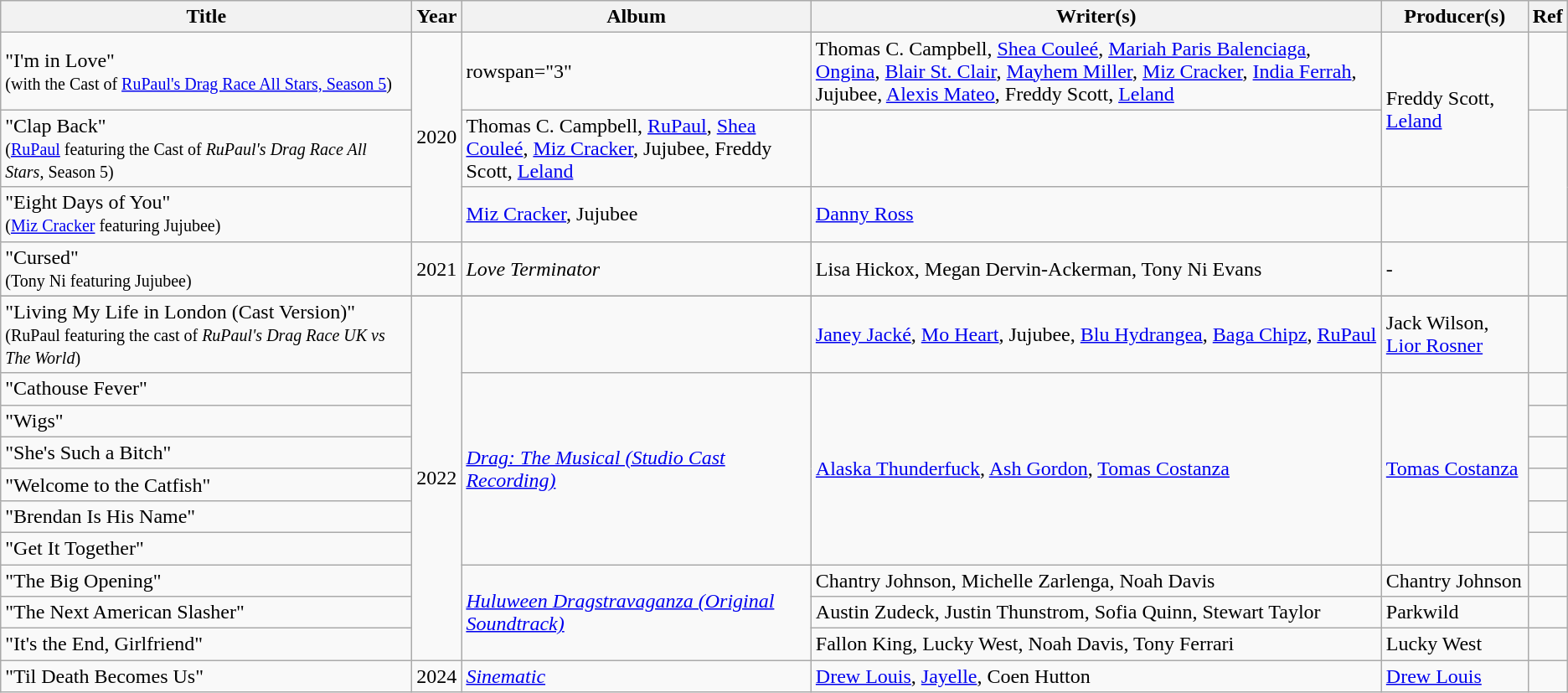<table class="wikitable plainrowheaders" style="text-align:left;">
<tr>
<th style="width:20em;">Title</th>
<th>Year</th>
<th>Album</th>
<th>Writer(s)</th>
<th>Producer(s)</th>
<th>Ref</th>
</tr>
<tr>
<td>"I'm in Love"<br><small>(with the Cast of <a href='#'>RuPaul's Drag Race All Stars, Season 5</a>)</small></td>
<td rowspan="3">2020</td>
<td>rowspan="3" </td>
<td>Thomas C. Campbell, <a href='#'>Shea Couleé</a>, <a href='#'>Mariah Paris Balenciaga</a>, <a href='#'>Ongina</a>, <a href='#'>Blair St. Clair</a>, <a href='#'>Mayhem Miller</a>, <a href='#'>Miz Cracker</a>, <a href='#'>India Ferrah</a>, Jujubee, <a href='#'>Alexis Mateo</a>, Freddy Scott, <a href='#'>Leland</a></td>
<td rowspan="2">Freddy Scott, <a href='#'>Leland</a></td>
<td></td>
</tr>
<tr>
<td>"Clap Back"<br><small>(<a href='#'>RuPaul</a> featuring the Cast of <em>RuPaul's Drag Race All Stars</em>, Season 5)</small></td>
<td>Thomas C. Campbell, <a href='#'>RuPaul</a>, <a href='#'>Shea Couleé</a>, <a href='#'>Miz Cracker</a>, Jujubee, Freddy Scott, <a href='#'>Leland</a></td>
<td></td>
</tr>
<tr>
<td>"Eight Days of You"<br><small>(<a href='#'>Miz Cracker</a> featuring Jujubee)</small></td>
<td><a href='#'>Miz Cracker</a>, Jujubee</td>
<td><a href='#'>Danny Ross</a></td>
<td></td>
</tr>
<tr>
<td>"Cursed"<br><small>(Tony Ni featuring Jujubee)</small></td>
<td rowspan="1">2021</td>
<td rowspan="1"><em>Love Terminator</em></td>
<td>Lisa Hickox, Megan Dervin-Ackerman, Tony Ni Evans</td>
<td>-</td>
<td></td>
</tr>
<tr>
</tr>
<tr>
<td scope="row">"Living My Life in London (Cast Version)" <br><small>(RuPaul featuring the cast of <em>RuPaul's Drag Race UK vs The World</em>)</small></td>
<td rowspan="10">2022</td>
<td></td>
<td><a href='#'>Janey Jacké</a>, <a href='#'>Mo Heart</a>, Jujubee, <a href='#'>Blu Hydrangea</a>, <a href='#'>Baga Chipz</a>, <a href='#'>RuPaul</a></td>
<td>Jack Wilson, <a href='#'>Lior Rosner</a></td>
<td></td>
</tr>
<tr>
<td>"Cathouse Fever" <br></td>
<td rowspan="6"><em><a href='#'>Drag: The Musical (Studio Cast Recording)</a></em></td>
<td rowspan="6"><a href='#'>Alaska Thunderfuck</a>, <a href='#'>Ash Gordon</a>, <a href='#'>Tomas Costanza</a></td>
<td rowspan="6"><a href='#'>Tomas Costanza</a></td>
<td></td>
</tr>
<tr>
<td>"Wigs" <br></td>
<td></td>
</tr>
<tr>
<td>"She's Such a Bitch" <br></td>
<td></td>
</tr>
<tr>
<td>"Welcome to the Catfish" <br></td>
<td></td>
</tr>
<tr>
<td>"Brendan Is His Name" <br></td>
<td></td>
</tr>
<tr>
<td>"Get It Together" <br></td>
<td></td>
</tr>
<tr>
<td scope="row">"The Big Opening"<br></td>
<td rowspan="3"><a href='#'><em>Huluween Dragstravaganza (Original Soundtrack)</em></a></td>
<td>Chantry Johnson, Michelle Zarlenga, Noah Davis</td>
<td>Chantry Johnson</td>
<td></td>
</tr>
<tr>
<td scope="row">"The Next American Slasher"<br></td>
<td>Austin Zudeck, Justin Thunstrom, Sofia Quinn, Stewart Taylor</td>
<td>Parkwild</td>
<td></td>
</tr>
<tr>
<td scope="row">"It's the End, Girlfriend"<br></td>
<td>Fallon King, Lucky West, Noah Davis, Tony Ferrari</td>
<td>Lucky West</td>
<td></td>
</tr>
<tr>
<td>"Til Death Becomes Us"<br></td>
<td>2024</td>
<td><em><a href='#'>Sinematic</a></em></td>
<td><a href='#'>Drew Louis</a>, <a href='#'>Jayelle</a>, Coen Hutton</td>
<td><a href='#'>Drew Louis</a></td>
<td></td>
</tr>
</table>
